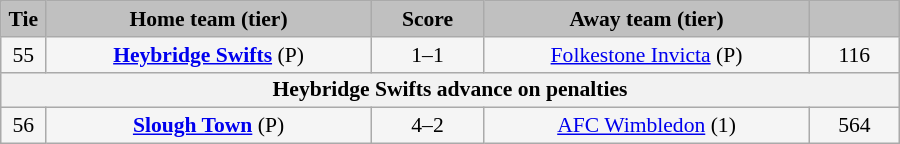<table class="wikitable" style="width: 600px; background:WhiteSmoke; text-align:center; font-size:90%">
<tr>
<td scope="col" style="width:  5.00%; background:silver;"><strong>Tie</strong></td>
<td scope="col" style="width: 36.25%; background:silver;"><strong>Home team (tier)</strong></td>
<td scope="col" style="width: 12.50%; background:silver;"><strong>Score</strong></td>
<td scope="col" style="width: 36.25%; background:silver;"><strong>Away team (tier)</strong></td>
<td scope="col" style="width: 10.00%; background:silver;"><strong></strong></td>
</tr>
<tr>
<td>55</td>
<td><strong><a href='#'>Heybridge Swifts</a></strong> (P)</td>
<td>1–1</td>
<td><a href='#'>Folkestone Invicta</a> (P)</td>
<td>116</td>
</tr>
<tr>
<th colspan=5>Heybridge Swifts advance on penalties</th>
</tr>
<tr>
<td>56</td>
<td><strong><a href='#'>Slough Town</a></strong> (P)</td>
<td>4–2</td>
<td><a href='#'>AFC Wimbledon</a> (1)</td>
<td>564</td>
</tr>
</table>
